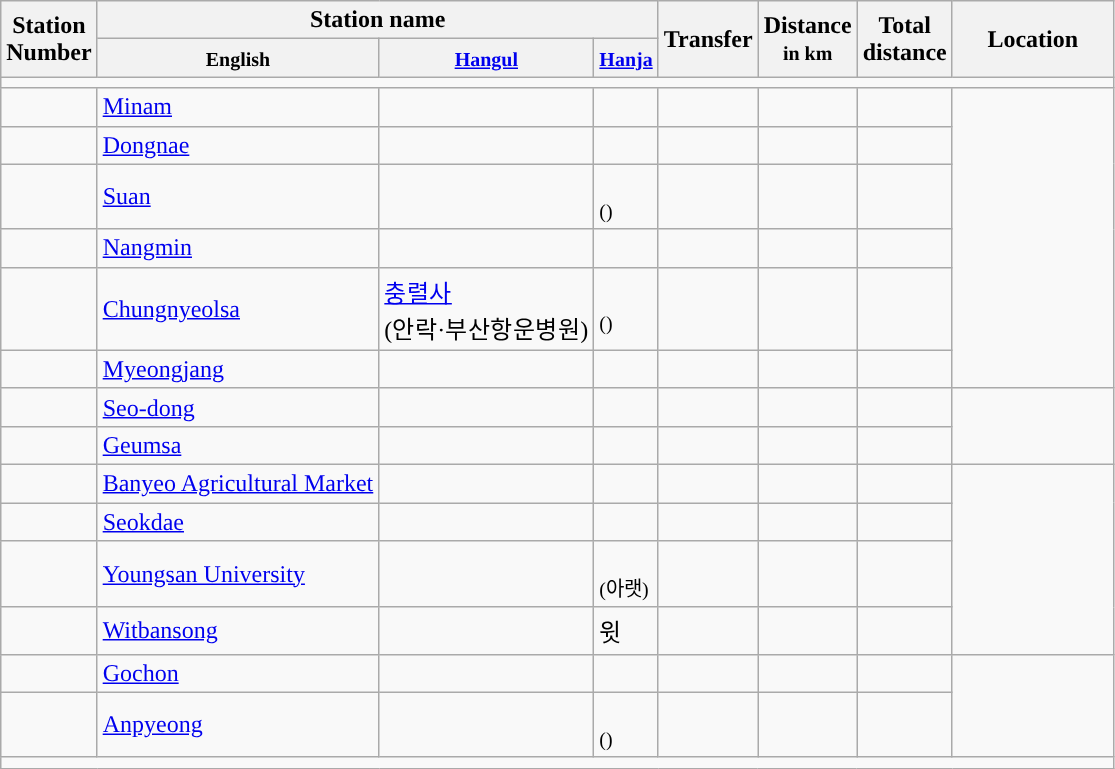<table class="wikitable">
<tr>
<th rowspan="2">Station<br>Number</th>
<th colspan="3">Station name</th>
<th rowspan="2">Transfer</th>
<th rowspan="2">Distance<br><small>in km</small></th>
<th rowspan="2">Total<br>distance</th>
<th rowspan="2">Location</th>
</tr>
<tr>
<th><small>English</small></th>
<th><small><a href='#'>Hangul</a></small></th>
<th><small><a href='#'>Hanja</a></small></th>
</tr>
<tr style="background:#">
<td colspan="10"></td>
</tr>
<tr>
<td></td>
<td><a href='#'>Minam</a></td>
<td></td>
<td></td>
<td></td>
<td></td>
<td></td>
<td rowspan="6" width="100pt"></td>
</tr>
<tr>
<td></td>
<td><a href='#'>Dongnae</a></td>
<td></td>
<td></td>
<td></td>
<td></td>
<td></td>
</tr>
<tr>
<td></td>
<td><a href='#'>Suan</a></td>
<td><br><small></small></td>
<td><br><small>()</small></td>
<td></td>
<td></td>
<td></td>
</tr>
<tr>
<td></td>
<td><a href='#'>Nangmin</a></td>
<td></td>
<td></td>
<td></td>
<td></td>
<td></td>
</tr>
<tr>
<td></td>
<td><a href='#'>Chungnyeolsa</a></td>
<td><a href='#'>충렬사</a><br>(안락·부산항운병원)</td>
<td><br><small>()</small></td>
<td></td>
<td></td>
<td></td>
</tr>
<tr>
<td></td>
<td><a href='#'>Myeongjang</a></td>
<td></td>
<td></td>
<td></td>
<td></td>
<td></td>
</tr>
<tr>
<td></td>
<td><a href='#'>Seo-dong</a></td>
<td></td>
<td></td>
<td></td>
<td></td>
<td></td>
<td rowspan="2" width="100pt"></td>
</tr>
<tr>
<td></td>
<td><a href='#'>Geumsa</a></td>
<td></td>
<td></td>
<td></td>
<td></td>
<td></td>
</tr>
<tr>
<td></td>
<td><a href='#'>Banyeo Agricultural Market</a></td>
<td></td>
<td></td>
<td></td>
<td></td>
<td></td>
<td rowspan="4" width="100pt"></td>
</tr>
<tr>
<td></td>
<td><a href='#'>Seokdae</a></td>
<td></td>
<td></td>
<td></td>
<td></td>
<td></td>
</tr>
<tr>
<td></td>
<td><a href='#'>Youngsan University</a></td>
<td><br><small></small></td>
<td><br><small>(아랫)</small></td>
<td></td>
<td></td>
<td></td>
</tr>
<tr>
<td></td>
<td><a href='#'>Witbansong</a></td>
<td></td>
<td>윗</td>
<td></td>
<td></td>
<td></td>
</tr>
<tr>
<td></td>
<td><a href='#'>Gochon</a></td>
<td></td>
<td></td>
<td></td>
<td></td>
<td></td>
<td rowspan="2" width="100pt"></td>
</tr>
<tr>
<td></td>
<td><a href='#'>Anpyeong</a></td>
<td><br><small></small></td>
<td><br><small>()</small></td>
<td></td>
<td></td>
<td></td>
</tr>
<tr style="background:#">
<td colspan="10"></td>
</tr>
</table>
